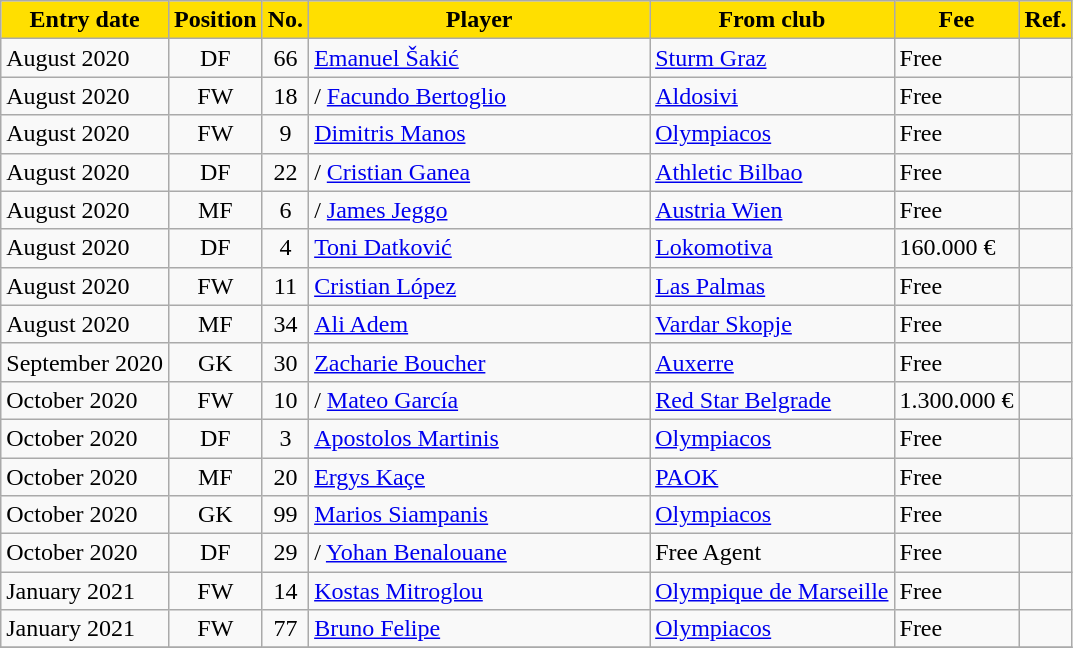<table class="wikitable sortable">
<tr>
<th style="background:#FFDF00; color:black;"><strong>Entry date</strong></th>
<th style="background:#FFDF00; color:black;"><strong>Position</strong></th>
<th style="background:#FFDF00; color:black;"><strong>No.</strong></th>
<th style="background:#FFDF00; color:black;"; width=220><strong>Player</strong></th>
<th style="background:#FFDF00; color:black;"><strong>From club</strong></th>
<th style="background:#FFDF00; color:black;"><strong>Fee</strong></th>
<th style="background:#FFDF00; color:black;"><strong>Ref.</strong></th>
</tr>
<tr>
<td>August 2020</td>
<td style="text-align:center;">DF</td>
<td style="text-align:center;">66</td>
<td style="text-align:left;"> <a href='#'>Emanuel Šakić</a></td>
<td style="text-align:left;"> <a href='#'>Sturm Graz</a></td>
<td>Free</td>
<td></td>
</tr>
<tr>
<td>August 2020</td>
<td style="text-align:center;">FW</td>
<td style="text-align:center;">18</td>
<td style="text-align:left;"> /  <a href='#'>Facundo Bertoglio</a></td>
<td style="text-align:left;"> <a href='#'>Aldosivi</a></td>
<td>Free</td>
<td></td>
</tr>
<tr>
<td>August 2020</td>
<td style="text-align:center;">FW</td>
<td style="text-align:center;">9</td>
<td style="text-align:left;"> <a href='#'>Dimitris Manos</a></td>
<td style="text-align:left;"> <a href='#'>Olympiacos</a></td>
<td>Free</td>
<td></td>
</tr>
<tr>
<td>August 2020</td>
<td style="text-align:center;">DF</td>
<td style="text-align:center;">22</td>
<td style="text-align:left;"> /  <a href='#'>Cristian Ganea</a></td>
<td style="text-align:left;"> <a href='#'>Athletic Bilbao</a></td>
<td>Free</td>
<td></td>
</tr>
<tr>
<td>August 2020</td>
<td style="text-align:center;">MF</td>
<td style="text-align:center;">6</td>
<td style="text-align:left;"> /  <a href='#'>James Jeggo</a></td>
<td style="text-align:left;"> <a href='#'>Austria Wien</a></td>
<td>Free</td>
<td></td>
</tr>
<tr>
<td>August 2020</td>
<td style="text-align:center;">DF</td>
<td style="text-align:center;">4</td>
<td style="text-align:left;"> <a href='#'>Toni Datković</a></td>
<td style="text-align:left;"> <a href='#'>Lokomotiva</a></td>
<td>160.000 €</td>
<td></td>
</tr>
<tr>
<td>August 2020</td>
<td style="text-align:center;">FW</td>
<td style="text-align:center;">11</td>
<td style="text-align:left;"> <a href='#'>Cristian López</a></td>
<td style="text-align:left;"> <a href='#'>Las Palmas</a></td>
<td>Free</td>
<td></td>
</tr>
<tr>
<td>August 2020</td>
<td style="text-align:center;">MF</td>
<td style="text-align:center;">34</td>
<td style="text-align:left;"> <a href='#'>Ali Adem</a></td>
<td style="text-align:left;"> <a href='#'>Vardar Skopje</a></td>
<td>Free</td>
<td></td>
</tr>
<tr>
<td>September 2020</td>
<td style="text-align:center;">GK</td>
<td style="text-align:center;">30</td>
<td style="text-align:left;"> <a href='#'>Zacharie Boucher</a></td>
<td style="text-align:left;"> <a href='#'>Auxerre</a></td>
<td>Free</td>
<td></td>
</tr>
<tr>
<td>October 2020</td>
<td style="text-align:center;">FW</td>
<td style="text-align:center;">10</td>
<td style="text-align:left;"> /  <a href='#'>Mateo García</a></td>
<td style="text-align:left;"> <a href='#'>Red Star Belgrade</a></td>
<td>1.300.000 €</td>
<td></td>
</tr>
<tr>
<td>October 2020</td>
<td style="text-align:center;">DF</td>
<td style="text-align:center;">3</td>
<td style="text-align:left;"> <a href='#'>Apostolos Martinis</a></td>
<td style="text-align:left;"> <a href='#'>Olympiacos</a></td>
<td>Free</td>
<td></td>
</tr>
<tr>
<td>October 2020</td>
<td style="text-align:center;">MF</td>
<td style="text-align:center;">20</td>
<td style="text-align:left;"> <a href='#'>Ergys Kaçe</a></td>
<td style="text-align:left;"> <a href='#'>PAOK</a></td>
<td>Free</td>
<td></td>
</tr>
<tr>
<td>October 2020</td>
<td style="text-align:center;">GK</td>
<td style="text-align:center;">99</td>
<td style="text-align:left;"> <a href='#'>Marios Siampanis</a></td>
<td style="text-align:left;"> <a href='#'>Olympiacos</a></td>
<td>Free</td>
<td></td>
</tr>
<tr>
<td>October 2020</td>
<td style="text-align:center;">DF</td>
<td style="text-align:center;">29</td>
<td style="text-align:left;"> /  <a href='#'>Yohan Benalouane</a></td>
<td style="text-align:left;">Free Agent</td>
<td>Free</td>
<td></td>
</tr>
<tr>
<td>January 2021</td>
<td style="text-align:center;">FW</td>
<td style="text-align:center;">14</td>
<td style="text-align:left;"> <a href='#'>Kostas Mitroglou</a></td>
<td style="text-align:left;"> <a href='#'>Olympique de Marseille</a></td>
<td>Free</td>
<td></td>
</tr>
<tr>
<td>January 2021</td>
<td style="text-align:center;">FW</td>
<td style="text-align:center;">77</td>
<td style="text-align:left;"> <a href='#'>Bruno Felipe</a></td>
<td style="text-align:left;"> <a href='#'>Olympiacos</a></td>
<td>Free</td>
<td></td>
</tr>
<tr>
</tr>
</table>
